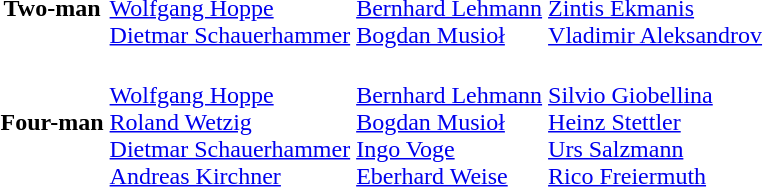<table>
<tr>
<th scope=row>Two-man<br></th>
<td><br><a href='#'>Wolfgang Hoppe</a><br><a href='#'>Dietmar Schauerhammer</a></td>
<td><br><a href='#'>Bernhard Lehmann</a><br><a href='#'>Bogdan Musioł</a></td>
<td><br><a href='#'>Zintis Ekmanis</a><br><a href='#'>Vladimir Aleksandrov</a></td>
</tr>
<tr>
<th scope=row>Four-man<br></th>
<td><br><a href='#'>Wolfgang Hoppe</a><br><a href='#'>Roland Wetzig</a><br><a href='#'>Dietmar Schauerhammer</a><br><a href='#'>Andreas Kirchner</a></td>
<td><br><a href='#'>Bernhard Lehmann</a><br><a href='#'>Bogdan Musioł</a><br><a href='#'>Ingo Voge</a><br><a href='#'>Eberhard Weise</a></td>
<td><br><a href='#'>Silvio Giobellina</a><br><a href='#'>Heinz Stettler</a><br><a href='#'>Urs Salzmann</a><br><a href='#'>Rico Freiermuth</a></td>
</tr>
</table>
